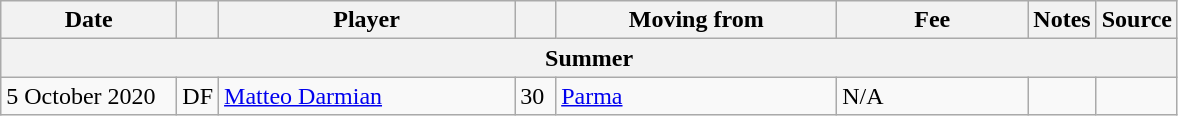<table class="wikitable sortable">
<tr>
<th style="width:110px;">Date</th>
<th style="width:20px;"></th>
<th style="width:190px;">Player</th>
<th style="width:20px;"></th>
<th style="width:180px;">Moving from</th>
<th style="width:120px;" class="unsortable">Fee</th>
<th style="width:20px;" class="unsortable">Notes</th>
<th style="width:20px;">Source</th>
</tr>
<tr>
<th colspan=8>Summer</th>
</tr>
<tr>
<td>5 October 2020</td>
<td>DF</td>
<td> <a href='#'>Matteo Darmian</a></td>
<td>30</td>
<td> <a href='#'>Parma</a></td>
<td>N/A</td>
<td></td>
<td></td>
</tr>
</table>
